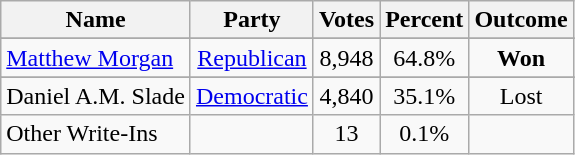<table class=wikitable style="text-align:center">
<tr>
<th>Name</th>
<th>Party</th>
<th>Votes</th>
<th>Percent</th>
<th>Outcome</th>
</tr>
<tr>
</tr>
<tr>
<td align=left><a href='#'>Matthew Morgan</a></td>
<td><a href='#'>Republican</a></td>
<td>8,948</td>
<td>64.8%</td>
<td><strong>Won</strong></td>
</tr>
<tr>
</tr>
<tr>
<td align=left>Daniel A.M. Slade</td>
<td><a href='#'>Democratic</a></td>
<td>4,840</td>
<td>35.1%</td>
<td>Lost</td>
</tr>
<tr>
<td align=left>Other Write-Ins</td>
<td></td>
<td>13</td>
<td>0.1%</td>
<td></td>
</tr>
</table>
